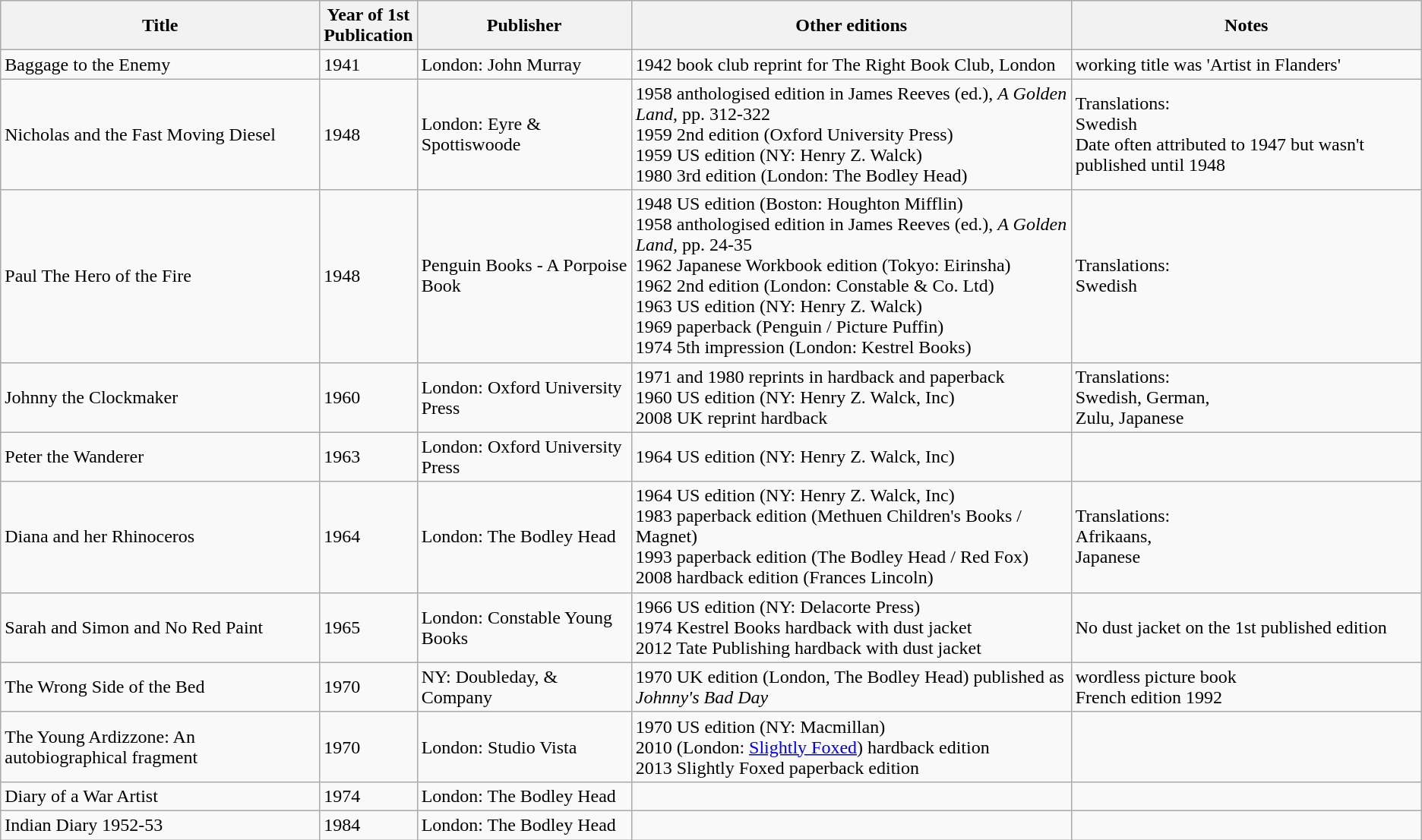<table class="wikitable">
<tr>
<th>Title</th>
<th>Year of 1st<br>Publication</th>
<th>Publisher</th>
<th>Other editions</th>
<th>Notes</th>
</tr>
<tr>
<td>Baggage to the Enemy</td>
<td>1941</td>
<td>London: John Murray</td>
<td>1942 book club reprint for The Right Book Club, London</td>
<td>working title was 'Artist in Flanders'</td>
</tr>
<tr>
<td>Nicholas and the Fast Moving Diesel</td>
<td>1948</td>
<td>London: Eyre & Spottiswoode</td>
<td>1958 anthologised edition in James Reeves (ed.), <em>A Golden Land</em>, pp. 312-322<br>1959 2nd edition (Oxford University Press)<br>1959 US edition (NY: Henry Z. Walck)<br>1980 3rd edition (London: The Bodley Head)</td>
<td>Translations:<br>Swedish<br>Date often attributed to 1947 but wasn't published until 1948</td>
</tr>
<tr>
<td>Paul The Hero of the Fire</td>
<td>1948</td>
<td>Penguin Books - A Porpoise Book</td>
<td>1948 US edition (Boston: Houghton Mifflin)<br>1958 anthologised edition in James Reeves (ed.), <em>A Golden Land,</em> pp. 24-35<br>1962 Japanese Workbook edition (Tokyo: Eirinsha)<br>1962 2nd edition (London: Constable & Co. Ltd)<br>1963 US edition (NY: Henry Z. Walck)<br>1969 paperback (Penguin / Picture Puffin)<br>1974 5th impression (London: Kestrel Books)</td>
<td>Translations:<br>Swedish</td>
</tr>
<tr>
<td>Johnny the Clockmaker</td>
<td>1960</td>
<td>London: Oxford University Press</td>
<td>1971 and 1980 reprints in hardback and paperback<br>1960 US edition (NY: Henry Z. Walck, Inc)<br>2008 UK reprint hardback</td>
<td>Translations:<br>Swedish, German,<br>Zulu, Japanese</td>
</tr>
<tr>
<td>Peter the Wanderer</td>
<td>1963</td>
<td>London: Oxford University Press</td>
<td>1964 US edition (NY: Henry Z. Walck, Inc)</td>
<td></td>
</tr>
<tr>
<td>Diana and her Rhinoceros</td>
<td>1964</td>
<td>London: The Bodley Head</td>
<td>1964 US edition (NY: Henry Z. Walck, Inc)<br>1983 paperback edition (Methuen Children's Books / Magnet)<br>1993 paperback edition (The Bodley Head / Red Fox)<br>2008 hardback edition (Frances Lincoln)</td>
<td>Translations:<br>Afrikaans,<br>Japanese</td>
</tr>
<tr>
<td>Sarah and Simon and No Red Paint</td>
<td>1965</td>
<td>London: Constable Young Books</td>
<td>1966 US edition (NY: Delacorte Press)<br>1974 Kestrel Books hardback with dust jacket<br>2012 Tate Publishing hardback with dust jacket</td>
<td>No dust jacket on the 1st published edition</td>
</tr>
<tr>
<td>The Wrong Side of the Bed</td>
<td>1970</td>
<td>NY: Doubleday, & Company</td>
<td>1970 UK edition (London, The Bodley Head) published as <em>Johnny's Bad Day</em></td>
<td>wordless picture book<br>French edition 1992</td>
</tr>
<tr>
<td>The Young Ardizzone: An autobiographical fragment</td>
<td>1970</td>
<td>London: Studio Vista</td>
<td>1970 US edition (NY: Macmillan)<br>2010 (London: <a href='#'>Slightly Foxed</a>) hardback edition<br>2013 Slightly Foxed paperback edition</td>
<td></td>
</tr>
<tr>
<td>Diary of a War Artist</td>
<td>1974</td>
<td>London: The Bodley Head</td>
<td></td>
<td></td>
</tr>
<tr>
<td>Indian Diary 1952-53</td>
<td>1984</td>
<td>London: The Bodley Head</td>
<td></td>
<td></td>
</tr>
</table>
